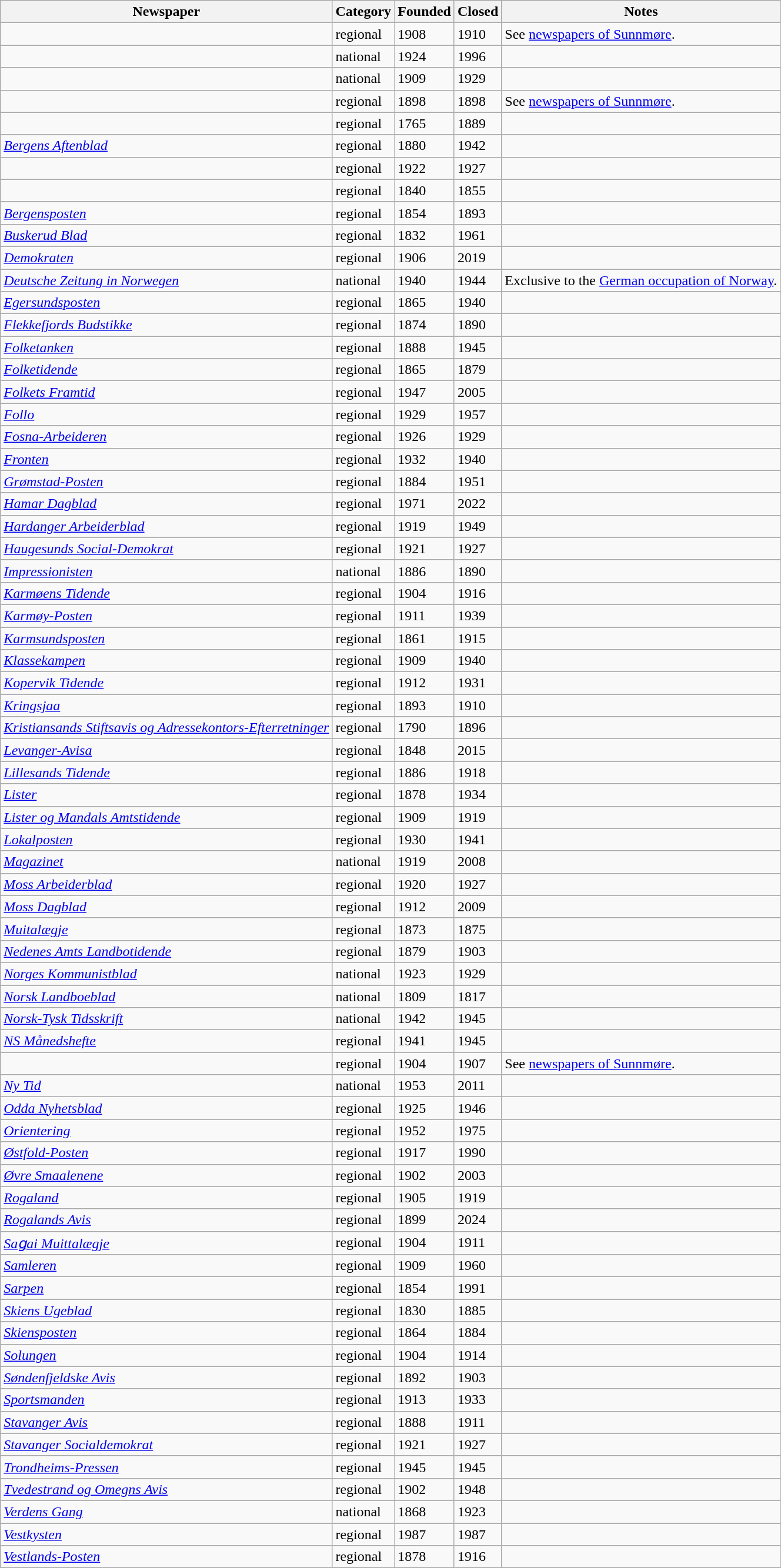<table class="wikitable sortable">
<tr>
<th>Newspaper</th>
<th>Category</th>
<th>Founded</th>
<th>Closed</th>
<th class="unsortable">Notes</th>
</tr>
<tr>
<td></td>
<td>regional</td>
<td>1908</td>
<td>1910</td>
<td>See <a href='#'>newspapers of Sunnmøre</a>.</td>
</tr>
<tr>
<td></td>
<td>national</td>
<td>1924</td>
<td>1996</td>
<td></td>
</tr>
<tr>
<td></td>
<td>national</td>
<td>1909</td>
<td>1929</td>
<td></td>
</tr>
<tr>
<td></td>
<td>regional</td>
<td>1898</td>
<td>1898</td>
<td>See <a href='#'>newspapers of Sunnmøre</a>.</td>
</tr>
<tr>
<td></td>
<td>regional</td>
<td>1765</td>
<td>1889</td>
<td></td>
</tr>
<tr>
<td><em><a href='#'>Bergens Aftenblad</a></em></td>
<td>regional</td>
<td>1880</td>
<td>1942</td>
<td></td>
</tr>
<tr>
<td></td>
<td>regional</td>
<td>1922</td>
<td>1927</td>
<td></td>
</tr>
<tr>
<td></td>
<td>regional</td>
<td>1840</td>
<td>1855</td>
<td></td>
</tr>
<tr>
<td><em><a href='#'>Bergensposten</a></em></td>
<td>regional</td>
<td>1854</td>
<td>1893</td>
<td></td>
</tr>
<tr>
<td><em><a href='#'>Buskerud Blad</a></em></td>
<td>regional</td>
<td>1832</td>
<td>1961</td>
<td></td>
</tr>
<tr>
<td><em><a href='#'>Demokraten</a></em></td>
<td>regional</td>
<td>1906</td>
<td>2019</td>
<td></td>
</tr>
<tr>
<td><em><a href='#'>Deutsche Zeitung in Norwegen</a></em></td>
<td>national</td>
<td>1940</td>
<td>1944</td>
<td>Exclusive to the <a href='#'>German occupation of Norway</a>.</td>
</tr>
<tr>
<td><em><a href='#'>Egersundsposten</a></em></td>
<td>regional</td>
<td>1865</td>
<td>1940</td>
<td></td>
</tr>
<tr>
<td><em><a href='#'>Flekkefjords Budstikke</a></em></td>
<td>regional</td>
<td>1874</td>
<td>1890</td>
<td></td>
</tr>
<tr>
<td><em><a href='#'>Folketanken</a></em></td>
<td>regional</td>
<td>1888</td>
<td>1945</td>
<td></td>
</tr>
<tr>
<td><em><a href='#'>Folketidende</a></em></td>
<td>regional</td>
<td>1865</td>
<td>1879</td>
<td></td>
</tr>
<tr>
<td><em><a href='#'>Folkets Framtid</a></em></td>
<td>regional</td>
<td>1947</td>
<td>2005</td>
<td></td>
</tr>
<tr>
<td><em><a href='#'>Follo</a></em></td>
<td>regional</td>
<td>1929</td>
<td>1957</td>
<td></td>
</tr>
<tr>
<td><em><a href='#'>Fosna-Arbeideren</a></em></td>
<td>regional</td>
<td>1926</td>
<td>1929</td>
<td></td>
</tr>
<tr>
<td><em><a href='#'>Fronten</a></em></td>
<td>regional</td>
<td>1932</td>
<td>1940</td>
<td></td>
</tr>
<tr>
<td><em><a href='#'>Grømstad-Posten</a></em></td>
<td>regional</td>
<td>1884</td>
<td>1951</td>
<td></td>
</tr>
<tr>
<td><em><a href='#'>Hamar Dagblad</a></em></td>
<td>regional</td>
<td>1971</td>
<td>2022</td>
<td></td>
</tr>
<tr>
<td><em><a href='#'>Hardanger Arbeiderblad</a></em></td>
<td>regional</td>
<td>1919</td>
<td>1949</td>
<td></td>
</tr>
<tr>
<td><em><a href='#'>Haugesunds Social-Demokrat</a></em></td>
<td>regional</td>
<td>1921</td>
<td>1927</td>
<td></td>
</tr>
<tr>
<td><em><a href='#'>Impressionisten</a></em></td>
<td>national</td>
<td>1886</td>
<td>1890</td>
<td></td>
</tr>
<tr>
<td><em><a href='#'>Karmøens Tidende</a></em></td>
<td>regional</td>
<td>1904</td>
<td>1916</td>
<td></td>
</tr>
<tr>
<td><em><a href='#'>Karmøy-Posten</a></em></td>
<td>regional</td>
<td>1911</td>
<td>1939</td>
<td></td>
</tr>
<tr>
<td><em><a href='#'>Karmsundsposten</a></em></td>
<td>regional</td>
<td>1861</td>
<td>1915</td>
<td></td>
</tr>
<tr>
<td><em><a href='#'>Klassekampen</a></em></td>
<td>regional</td>
<td>1909</td>
<td>1940</td>
<td></td>
</tr>
<tr>
<td><em><a href='#'>Kopervik Tidende</a></em></td>
<td>regional</td>
<td>1912</td>
<td>1931</td>
<td></td>
</tr>
<tr>
<td><em><a href='#'>Kringsjaa</a></em></td>
<td>regional</td>
<td>1893</td>
<td>1910</td>
<td></td>
</tr>
<tr>
<td><em><a href='#'>Kristiansands Stiftsavis og Adressekontors-Efterretninger</a></em></td>
<td>regional</td>
<td>1790</td>
<td>1896</td>
<td></td>
</tr>
<tr>
<td><em><a href='#'>Levanger-Avisa</a></em></td>
<td>regional</td>
<td>1848</td>
<td>2015</td>
<td></td>
</tr>
<tr>
<td><em><a href='#'>Lillesands Tidende</a></em></td>
<td>regional</td>
<td>1886</td>
<td>1918</td>
<td></td>
</tr>
<tr>
<td><em><a href='#'>Lister</a></em></td>
<td>regional</td>
<td>1878</td>
<td>1934</td>
<td></td>
</tr>
<tr>
<td><em><a href='#'>Lister og Mandals Amtstidende</a></em></td>
<td>regional</td>
<td>1909</td>
<td>1919</td>
<td></td>
</tr>
<tr>
<td><em><a href='#'>Lokalposten</a></em></td>
<td>regional</td>
<td>1930</td>
<td>1941</td>
<td></td>
</tr>
<tr>
<td><em><a href='#'>Magazinet</a></em></td>
<td>national</td>
<td>1919</td>
<td>2008</td>
<td></td>
</tr>
<tr>
<td><em><a href='#'>Moss Arbeiderblad</a></em></td>
<td>regional</td>
<td>1920</td>
<td>1927</td>
<td></td>
</tr>
<tr>
<td><em><a href='#'>Moss Dagblad</a></em></td>
<td>regional</td>
<td>1912</td>
<td>2009</td>
<td></td>
</tr>
<tr>
<td><em><a href='#'>Muitalægje</a></em></td>
<td>regional</td>
<td>1873</td>
<td>1875</td>
<td></td>
</tr>
<tr>
<td><em><a href='#'>Nedenes Amts Landbotidende</a></em></td>
<td>regional</td>
<td>1879</td>
<td>1903</td>
<td></td>
</tr>
<tr>
<td><em><a href='#'>Norges Kommunistblad</a></em></td>
<td>national</td>
<td>1923</td>
<td>1929</td>
<td></td>
</tr>
<tr>
<td><em><a href='#'>Norsk Landboeblad</a></em></td>
<td>national</td>
<td>1809</td>
<td>1817</td>
<td></td>
</tr>
<tr>
<td><em><a href='#'>Norsk-Tysk Tidsskrift</a></em></td>
<td>national</td>
<td>1942</td>
<td>1945</td>
<td></td>
</tr>
<tr>
<td><em><a href='#'>NS Månedshefte</a></em></td>
<td>regional</td>
<td>1941</td>
<td>1945</td>
<td></td>
</tr>
<tr>
<td></td>
<td>regional</td>
<td>1904</td>
<td>1907</td>
<td>See <a href='#'>newspapers of Sunnmøre</a>.</td>
</tr>
<tr>
<td><em><a href='#'>Ny Tid</a></em></td>
<td>national</td>
<td>1953</td>
<td>2011</td>
<td></td>
</tr>
<tr>
<td><em><a href='#'>Odda Nyhetsblad</a></em></td>
<td>regional</td>
<td>1925</td>
<td>1946</td>
<td></td>
</tr>
<tr>
<td><em><a href='#'>Orientering</a></em></td>
<td>regional</td>
<td>1952</td>
<td>1975</td>
<td></td>
</tr>
<tr>
<td><em><a href='#'>Østfold-Posten</a></em></td>
<td>regional</td>
<td>1917</td>
<td>1990</td>
<td></td>
</tr>
<tr>
<td><em><a href='#'>Øvre Smaalenene</a></em></td>
<td>regional</td>
<td>1902</td>
<td>2003</td>
<td></td>
</tr>
<tr>
<td><em><a href='#'>Rogaland</a></em></td>
<td>regional</td>
<td>1905</td>
<td>1919</td>
<td></td>
</tr>
<tr>
<td><em><a href='#'>Rogalands Avis</a></em></td>
<td>regional</td>
<td>1899</td>
<td>2024</td>
<td></td>
</tr>
<tr>
<td><em><a href='#'>Saǥai Muittalægje</a></em></td>
<td>regional</td>
<td>1904</td>
<td>1911</td>
<td></td>
</tr>
<tr>
<td><em><a href='#'>Samleren</a></em></td>
<td>regional</td>
<td>1909</td>
<td>1960</td>
<td></td>
</tr>
<tr>
<td><em><a href='#'>Sarpen</a></em></td>
<td>regional</td>
<td>1854</td>
<td>1991</td>
<td></td>
</tr>
<tr>
<td><em><a href='#'>Skiens Ugeblad</a></em></td>
<td>regional</td>
<td>1830</td>
<td>1885</td>
<td></td>
</tr>
<tr>
<td><em><a href='#'>Skiensposten</a></em></td>
<td>regional</td>
<td>1864</td>
<td>1884</td>
<td></td>
</tr>
<tr>
<td><em><a href='#'>Solungen</a></em></td>
<td>regional</td>
<td>1904</td>
<td>1914</td>
<td></td>
</tr>
<tr>
<td><em><a href='#'>Søndenfjeldske Avis</a></em></td>
<td>regional</td>
<td>1892</td>
<td>1903</td>
<td></td>
</tr>
<tr>
<td><em><a href='#'>Sportsmanden</a></em></td>
<td>regional</td>
<td>1913</td>
<td>1933</td>
<td></td>
</tr>
<tr>
<td><em><a href='#'>Stavanger Avis</a></em></td>
<td>regional</td>
<td>1888</td>
<td>1911</td>
<td></td>
</tr>
<tr>
<td><em><a href='#'>Stavanger Socialdemokrat</a></em></td>
<td>regional</td>
<td>1921</td>
<td>1927</td>
<td></td>
</tr>
<tr>
<td><em><a href='#'>Trondheims-Pressen</a></em></td>
<td>regional</td>
<td>1945</td>
<td>1945</td>
<td></td>
</tr>
<tr>
<td><em><a href='#'>Tvedestrand og Omegns Avis</a></em></td>
<td>regional</td>
<td>1902</td>
<td>1948</td>
<td></td>
</tr>
<tr>
<td><em><a href='#'>Verdens Gang</a></em></td>
<td>national</td>
<td>1868</td>
<td>1923</td>
<td></td>
</tr>
<tr>
<td><em><a href='#'>Vestkysten</a></em></td>
<td>regional</td>
<td>1987</td>
<td>1987</td>
<td></td>
</tr>
<tr>
<td><em><a href='#'>Vestlands-Posten</a></em></td>
<td>regional</td>
<td>1878</td>
<td>1916</td>
<td></td>
</tr>
</table>
